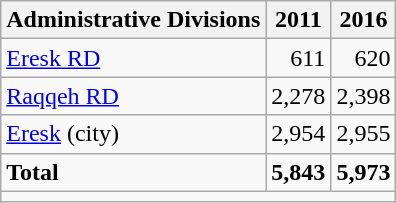<table class="wikitable">
<tr>
<th>Administrative Divisions</th>
<th>2011</th>
<th>2016</th>
</tr>
<tr>
<td><a href='#'>Eresk RD</a></td>
<td style="text-align: right;">611</td>
<td style="text-align: right;">620</td>
</tr>
<tr>
<td><a href='#'>Raqqeh RD</a></td>
<td style="text-align: right;">2,278</td>
<td style="text-align: right;">2,398</td>
</tr>
<tr>
<td><a href='#'>Eresk</a> (city)</td>
<td style="text-align: right;">2,954</td>
<td style="text-align: right;">2,955</td>
</tr>
<tr>
<td><strong>Total</strong></td>
<td style="text-align: right;"><strong>5,843</strong></td>
<td style="text-align: right;"><strong>5,973</strong></td>
</tr>
<tr>
<td colspan=3></td>
</tr>
</table>
